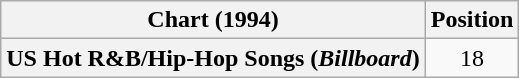<table class="wikitable plainrowheaders" style="text-align:center">
<tr>
<th scope="col">Chart (1994)</th>
<th scope="col">Position</th>
</tr>
<tr>
<th scope="row">US Hot R&B/Hip-Hop Songs (<em>Billboard</em>)</th>
<td>18</td>
</tr>
</table>
